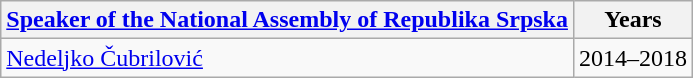<table class=wikitable>
<tr>
<th><a href='#'>Speaker of the National Assembly of Republika Srpska</a></th>
<th>Years</th>
</tr>
<tr>
<td><a href='#'>Nedeljko Čubrilović</a></td>
<td>2014–2018</td>
</tr>
</table>
